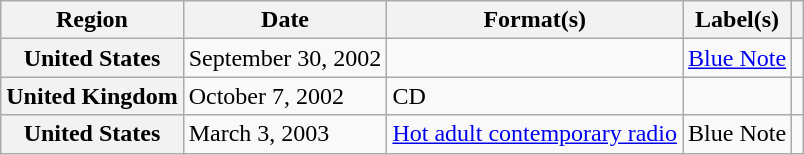<table class="wikitable plainrowheaders">
<tr>
<th scope="col">Region</th>
<th scope="col">Date</th>
<th scope="col">Format(s)</th>
<th scope="col">Label(s)</th>
<th scope="col"></th>
</tr>
<tr>
<th scope="row">United States</th>
<td>September 30, 2002</td>
<td></td>
<td><a href='#'>Blue Note</a></td>
<td></td>
</tr>
<tr>
<th scope="row">United Kingdom</th>
<td>October 7, 2002</td>
<td>CD</td>
<td></td>
<td></td>
</tr>
<tr>
<th scope="row">United States</th>
<td>March 3, 2003</td>
<td><a href='#'>Hot adult contemporary radio</a></td>
<td>Blue Note</td>
<td></td>
</tr>
</table>
